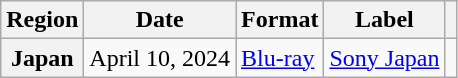<table class="wikitable plainrowheaders">
<tr>
<th scope="col">Region</th>
<th scope="col">Date</th>
<th scope="col">Format</th>
<th scope="col">Label</th>
<th scope="col"></th>
</tr>
<tr>
<th scope="row">Japan</th>
<td>April 10, 2024</td>
<td><a href='#'>Blu-ray</a></td>
<td><a href='#'>Sony Japan</a></td>
<td style="text-align:center"></td>
</tr>
</table>
